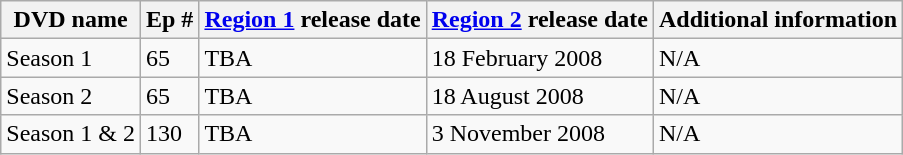<table class="wikitable">
<tr>
<th>DVD name</th>
<th>Ep #</th>
<th><a href='#'>Region 1</a> release date</th>
<th><a href='#'>Region 2</a> release date</th>
<th>Additional information</th>
</tr>
<tr>
<td>Season 1</td>
<td>65</td>
<td>TBA</td>
<td>18 February 2008</td>
<td>N/A</td>
</tr>
<tr>
<td>Season 2</td>
<td>65</td>
<td>TBA</td>
<td>18 August 2008</td>
<td>N/A</td>
</tr>
<tr>
<td>Season 1 & 2</td>
<td>130</td>
<td>TBA</td>
<td>3 November 2008</td>
<td>N/A</td>
</tr>
</table>
